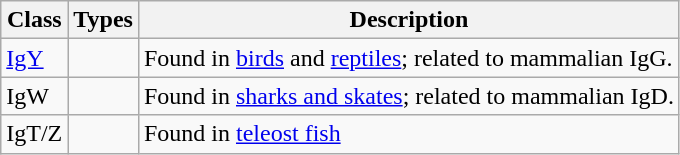<table class="wikitable">
<tr>
<th>Class</th>
<th>Types</th>
<th>Description</th>
</tr>
<tr>
<td><a href='#'>IgY</a></td>
<td></td>
<td>Found in <a href='#'>birds</a> and <a href='#'>reptiles</a>; related to mammalian IgG.</td>
</tr>
<tr>
<td>IgW</td>
<td></td>
<td>Found in <a href='#'>sharks and skates</a>; related to mammalian IgD.</td>
</tr>
<tr>
<td>IgT/Z</td>
<td></td>
<td>Found in <a href='#'>teleost fish</a></td>
</tr>
</table>
